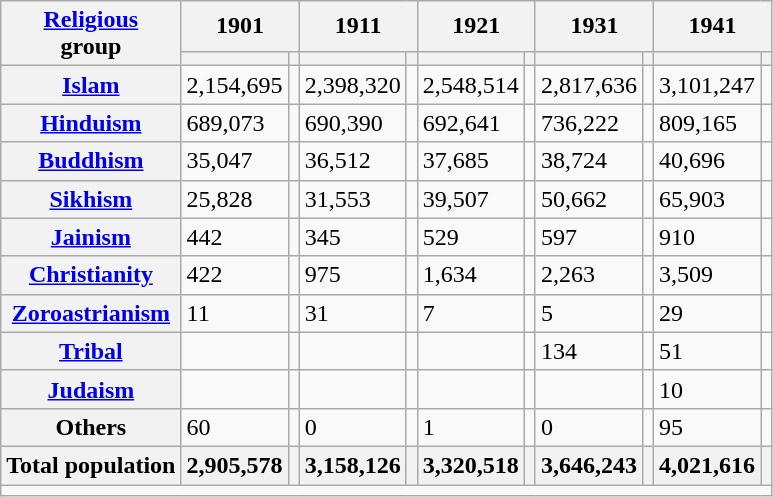<table class="wikitable sortable">
<tr>
<th rowspan="2"><a href='#'>Religious</a><br>group</th>
<th colspan="2">1901</th>
<th colspan="2">1911</th>
<th colspan="2">1921</th>
<th colspan="2">1931</th>
<th colspan="2">1941</th>
</tr>
<tr>
<th><a href='#'></a></th>
<th></th>
<th></th>
<th></th>
<th></th>
<th></th>
<th></th>
<th></th>
<th></th>
<th></th>
</tr>
<tr>
<th><a href='#'>Islam</a> </th>
<td>2,154,695</td>
<td></td>
<td>2,398,320</td>
<td></td>
<td>2,548,514</td>
<td></td>
<td>2,817,636</td>
<td></td>
<td>3,101,247</td>
<td></td>
</tr>
<tr>
<th><a href='#'>Hinduism</a> </th>
<td>689,073</td>
<td></td>
<td>690,390</td>
<td></td>
<td>692,641</td>
<td></td>
<td>736,222</td>
<td></td>
<td>809,165</td>
<td></td>
</tr>
<tr>
<th><a href='#'>Buddhism</a> </th>
<td>35,047</td>
<td></td>
<td>36,512</td>
<td></td>
<td>37,685</td>
<td></td>
<td>38,724</td>
<td></td>
<td>40,696</td>
<td></td>
</tr>
<tr>
<th><a href='#'>Sikhism</a> </th>
<td>25,828</td>
<td></td>
<td>31,553</td>
<td></td>
<td>39,507</td>
<td></td>
<td>50,662</td>
<td></td>
<td>65,903</td>
<td></td>
</tr>
<tr>
<th><a href='#'>Jainism</a> </th>
<td>442</td>
<td></td>
<td>345</td>
<td></td>
<td>529</td>
<td></td>
<td>597</td>
<td></td>
<td>910</td>
<td></td>
</tr>
<tr>
<th><a href='#'>Christianity</a> </th>
<td>422</td>
<td></td>
<td>975</td>
<td></td>
<td>1,634</td>
<td></td>
<td>2,263</td>
<td></td>
<td>3,509</td>
<td></td>
</tr>
<tr>
<th><a href='#'>Zoroastrianism</a> </th>
<td>11</td>
<td></td>
<td>31</td>
<td></td>
<td>7</td>
<td></td>
<td>5</td>
<td></td>
<td>29</td>
<td></td>
</tr>
<tr>
<th><a href='#'>Tribal</a></th>
<td></td>
<td></td>
<td></td>
<td></td>
<td></td>
<td></td>
<td>134</td>
<td></td>
<td>51</td>
<td></td>
</tr>
<tr>
<th><a href='#'>Judaism</a> </th>
<td></td>
<td></td>
<td></td>
<td></td>
<td></td>
<td></td>
<td></td>
<td></td>
<td>10</td>
<td></td>
</tr>
<tr>
<th>Others</th>
<td>60</td>
<td></td>
<td>0</td>
<td></td>
<td>1</td>
<td></td>
<td>0</td>
<td></td>
<td>95</td>
<td></td>
</tr>
<tr>
<th>Total population</th>
<th>2,905,578</th>
<th></th>
<th>3,158,126</th>
<th></th>
<th>3,320,518</th>
<th></th>
<th>3,646,243</th>
<th></th>
<th>4,021,616</th>
<th></th>
</tr>
<tr class="sortbottom">
<td colspan="11"></td>
</tr>
</table>
